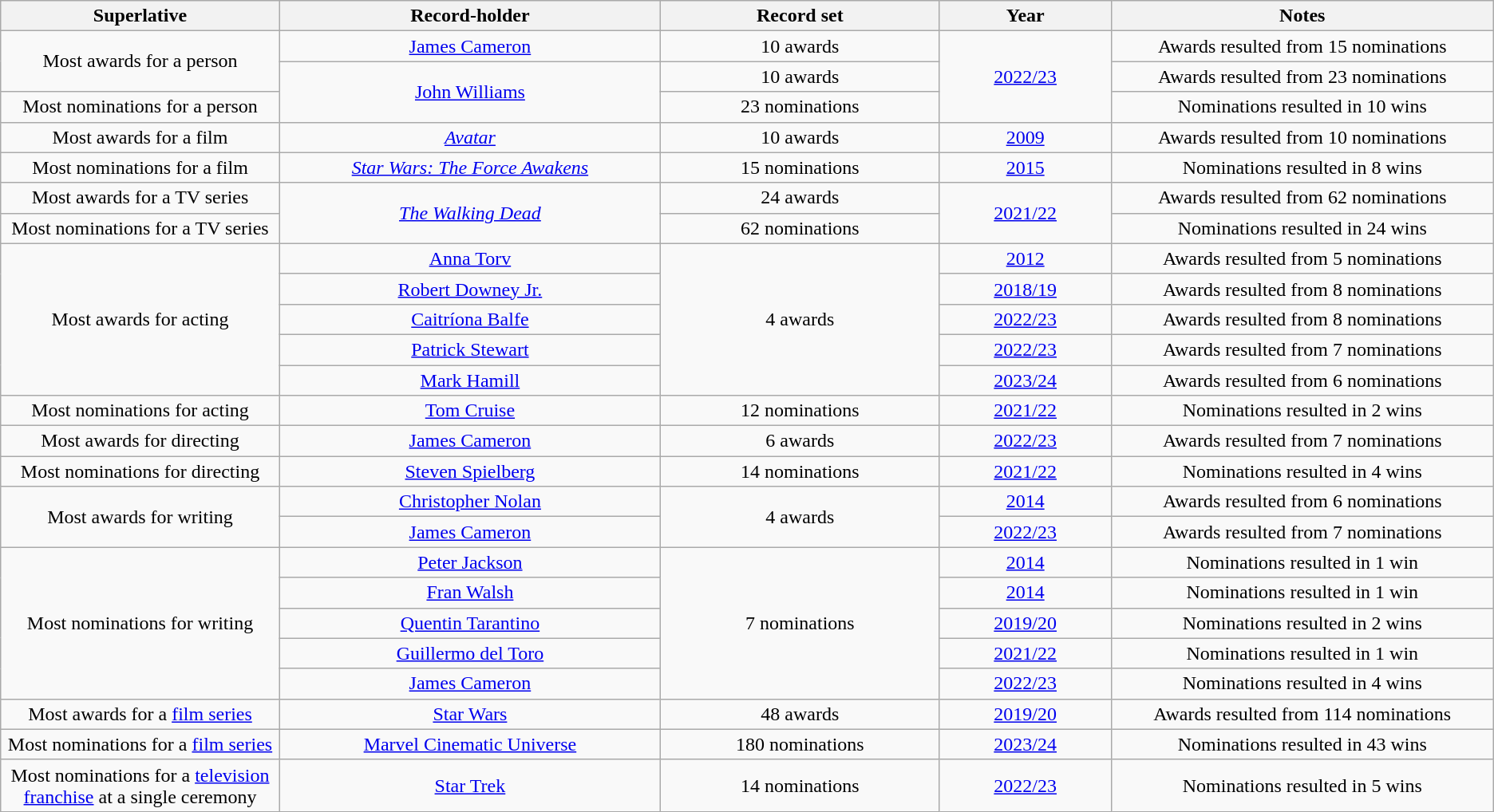<table class="wikitable" style="text-align: center">
<tr>
<th width="250">Superlative</th>
<th width="350">Record-holder</th>
<th width="250">Record set</th>
<th width="150">Year</th>
<th width="350">Notes</th>
</tr>
<tr>
<td rowspan=2>Most awards for a person</td>
<td><a href='#'>James Cameron</a></td>
<td>10 awards</td>
<td rowspan=3><a href='#'>2022/23</a></td>
<td>Awards resulted from 15 nominations</td>
</tr>
<tr>
<td rowspan=2><a href='#'>John Williams</a></td>
<td>10 awards</td>
<td>Awards resulted from 23 nominations</td>
</tr>
<tr>
<td>Most nominations for a person</td>
<td>23 nominations</td>
<td>Nominations resulted in 10 wins</td>
</tr>
<tr>
<td>Most awards for a film</td>
<td><em><a href='#'>Avatar</a></em></td>
<td>10 awards</td>
<td><a href='#'>2009</a></td>
<td>Awards resulted from 10 nominations</td>
</tr>
<tr>
<td>Most nominations for a film</td>
<td><em><a href='#'>Star Wars: The Force Awakens</a></em></td>
<td>15 nominations</td>
<td><a href='#'>2015</a></td>
<td>Nominations resulted in 8 wins</td>
</tr>
<tr>
<td>Most awards for a TV series</td>
<td rowspan=2><em><a href='#'>The Walking Dead</a></em></td>
<td>24 awards</td>
<td rowspan=2><a href='#'>2021/22</a></td>
<td>Awards resulted from 62 nominations</td>
</tr>
<tr>
<td>Most nominations for a TV series</td>
<td>62 nominations</td>
<td>Nominations resulted in 24 wins</td>
</tr>
<tr>
<td rowspan=5>Most awards for acting</td>
<td><a href='#'>Anna Torv</a></td>
<td rowspan=5>4 awards</td>
<td><a href='#'>2012</a></td>
<td>Awards resulted from 5 nominations</td>
</tr>
<tr>
<td><a href='#'>Robert Downey Jr.</a></td>
<td><a href='#'>2018/19</a></td>
<td>Awards resulted from 8 nominations</td>
</tr>
<tr>
<td><a href='#'>Caitríona Balfe</a></td>
<td><a href='#'>2022/23</a></td>
<td>Awards resulted from 8 nominations</td>
</tr>
<tr>
<td><a href='#'>Patrick Stewart</a></td>
<td><a href='#'>2022/23</a></td>
<td>Awards resulted from 7 nominations</td>
</tr>
<tr>
<td><a href='#'>Mark Hamill</a></td>
<td><a href='#'>2023/24</a></td>
<td>Awards resulted from 6 nominations</td>
</tr>
<tr>
<td>Most nominations for acting</td>
<td><a href='#'>Tom Cruise</a></td>
<td>12 nominations</td>
<td><a href='#'>2021/22</a></td>
<td>Nominations resulted in 2 wins</td>
</tr>
<tr>
<td>Most awards for directing</td>
<td><a href='#'>James Cameron</a></td>
<td>6 awards</td>
<td><a href='#'>2022/23</a></td>
<td>Awards resulted from 7 nominations</td>
</tr>
<tr>
<td>Most nominations for directing</td>
<td><a href='#'>Steven Spielberg</a></td>
<td>14 nominations</td>
<td><a href='#'>2021/22</a></td>
<td>Nominations resulted in 4 wins</td>
</tr>
<tr>
<td rowspan=2>Most awards for writing</td>
<td><a href='#'>Christopher Nolan</a></td>
<td rowspan=2>4 awards</td>
<td><a href='#'>2014</a></td>
<td>Awards resulted from 6 nominations</td>
</tr>
<tr>
<td><a href='#'>James Cameron</a></td>
<td><a href='#'>2022/23</a></td>
<td>Awards resulted from 7 nominations</td>
</tr>
<tr>
<td rowspan=5>Most nominations for writing</td>
<td><a href='#'>Peter Jackson</a></td>
<td rowspan=5>7 nominations</td>
<td><a href='#'>2014</a></td>
<td>Nominations resulted in 1 win</td>
</tr>
<tr>
<td><a href='#'>Fran Walsh</a></td>
<td><a href='#'>2014</a></td>
<td>Nominations resulted in 1 win</td>
</tr>
<tr>
<td><a href='#'>Quentin Tarantino</a></td>
<td><a href='#'>2019/20</a></td>
<td>Nominations resulted in 2 wins</td>
</tr>
<tr>
<td><a href='#'>Guillermo del Toro</a></td>
<td><a href='#'>2021/22</a></td>
<td>Nominations resulted in 1 win</td>
</tr>
<tr>
<td><a href='#'>James Cameron</a></td>
<td><a href='#'>2022/23</a></td>
<td>Nominations resulted in 4 wins</td>
</tr>
<tr>
<td>Most awards for a <a href='#'>film series</a></td>
<td><a href='#'>Star Wars</a></td>
<td>48 awards</td>
<td><a href='#'>2019/20</a></td>
<td>Awards resulted from 114 nominations</td>
</tr>
<tr>
<td>Most nominations for a <a href='#'>film series</a></td>
<td><a href='#'>Marvel Cinematic Universe</a></td>
<td>180 nominations</td>
<td><a href='#'>2023/24</a></td>
<td>Nominations resulted in 43 wins</td>
</tr>
<tr>
<td>Most nominations for a <a href='#'>television franchise</a> at a single ceremony</td>
<td><a href='#'>Star Trek</a></td>
<td>14 nominations</td>
<td><a href='#'>2022/23</a></td>
<td>Nominations resulted in 5 wins</td>
</tr>
</table>
